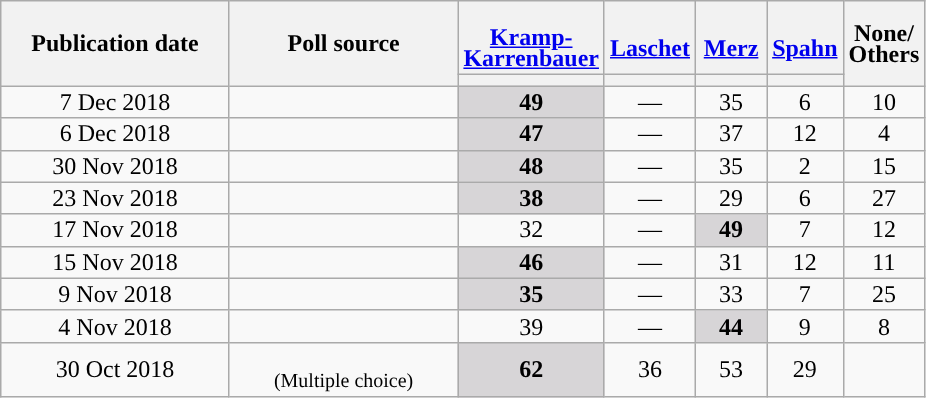<table class="wikitable" style="text-align:center; font-size:100%; line-height:14px;">
<tr style="height:42px;">
<th style="width:145px;" rowspan="2">Publication date</th>
<th style="width:145px;" rowspan="2">Poll source</th>
<th style="width:40px;"><br><a href='#'>Kramp-Karrenbauer</a></th>
<th style="width:40px;"><br><a href='#'>Laschet</a></th>
<th style="width:40px;"><br><a href='#'>Merz</a><br></th>
<th style="width:40px;"><br><a href='#'>Spahn</a></th>
<th style="width:40px;" rowspan="2">None/<br>Others</th>
</tr>
<tr>
<th style="color:inherit;background:"></th>
<th style="color:inherit;background:"></th>
<th style="color:inherit;background:"></th>
<th style="color:inherit;background:"></th>
</tr>
<tr>
<td>7 Dec 2018</td>
<td></td>
<td style="background:#D7D5D7"><strong>49</strong></td>
<td>—</td>
<td>35</td>
<td>6</td>
<td>10</td>
</tr>
<tr>
<td>6 Dec 2018</td>
<td></td>
<td style="background:#D7D5D7"><strong>47</strong></td>
<td>—</td>
<td>37</td>
<td>12</td>
<td>4</td>
</tr>
<tr>
<td>30 Nov 2018</td>
<td></td>
<td style="background:#D7D5D7"><strong>48</strong></td>
<td>—</td>
<td>35</td>
<td>2</td>
<td>15</td>
</tr>
<tr>
<td>23 Nov 2018</td>
<td></td>
<td style="background:#D7D5D7"><strong>38</strong></td>
<td>—</td>
<td>29</td>
<td>6</td>
<td>27</td>
</tr>
<tr>
<td>17 Nov 2018</td>
<td></td>
<td>32</td>
<td>—</td>
<td style="background:#D7D5D7"><strong>49</strong></td>
<td>7</td>
<td>12</td>
</tr>
<tr>
<td>15 Nov 2018</td>
<td></td>
<td style="background:#D7D5D7"><strong>46</strong></td>
<td>—</td>
<td>31</td>
<td>12</td>
<td>11</td>
</tr>
<tr>
<td>9 Nov 2018</td>
<td></td>
<td style="background:#D7D5D7"><strong>35</strong></td>
<td>—</td>
<td>33</td>
<td>7</td>
<td>25</td>
</tr>
<tr>
<td>4 Nov 2018</td>
<td></td>
<td>39</td>
<td>—</td>
<td style="background:#D7D5D7"><strong>44</strong></td>
<td>9</td>
<td>8</td>
</tr>
<tr>
<td>30 Oct 2018</td>
<td><br><small>(Multiple choice)</small></td>
<td style="background:#D7D5D7"><strong>62</strong></td>
<td>36</td>
<td>53</td>
<td>29</td>
<td></td>
</tr>
</table>
